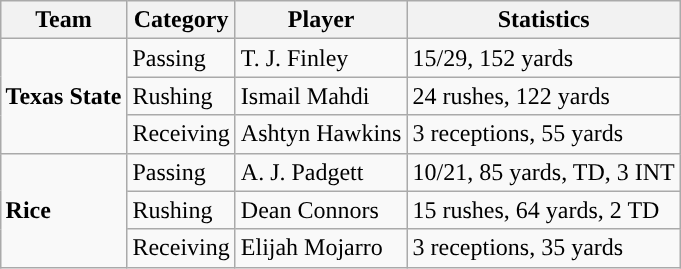<table class="wikitable" style="float: right;">
<tr>
<th>Team</th>
<th>Category</th>
<th>Player</th>
<th>Statistics</th>
</tr>
<tr>
<td rowspan=3><strong>Texas State</strong></td>
<td>Passing</td>
<td>T. J. Finley</td>
<td>15/29, 152 yards</td>
</tr>
<tr>
<td>Rushing</td>
<td>Ismail Mahdi</td>
<td>24 rushes, 122 yards</td>
</tr>
<tr>
<td>Receiving</td>
<td>Ashtyn Hawkins</td>
<td>3 receptions, 55 yards</td>
</tr>
<tr>
<td rowspan=3><strong>Rice</strong></td>
<td>Passing</td>
<td>A. J. Padgett</td>
<td>10/21, 85 yards, TD, 3 INT</td>
</tr>
<tr>
<td>Rushing</td>
<td>Dean Connors</td>
<td>15 rushes, 64 yards, 2 TD</td>
</tr>
<tr>
<td>Receiving</td>
<td>Elijah Mojarro</td>
<td>3 receptions, 35 yards</td>
</tr>
</table>
